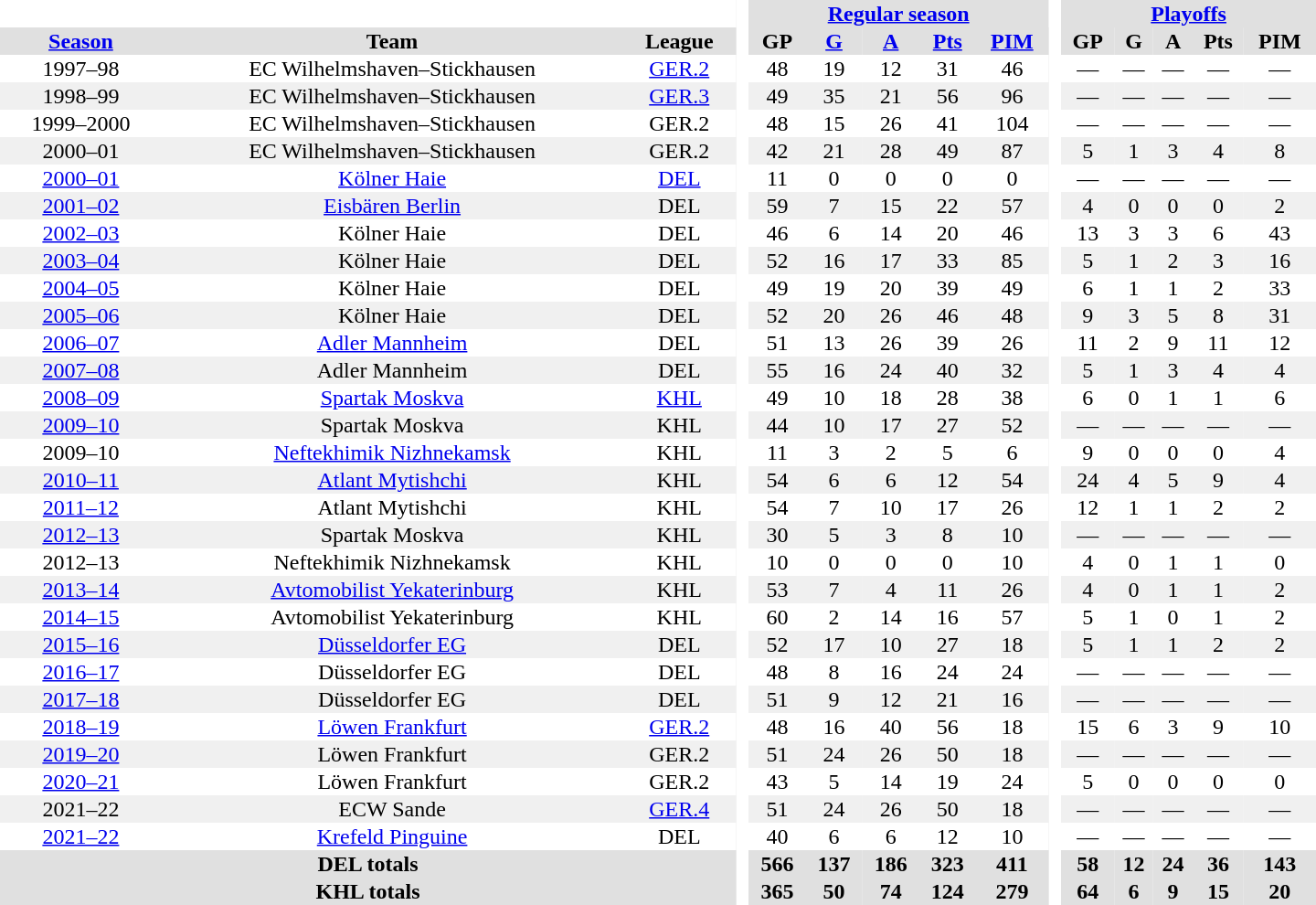<table border="0" cellpadding="1" cellspacing="0" style="text-align:center; width:60em">
<tr bgcolor="#e0e0e0">
<th colspan="3" bgcolor="#ffffff"> </th>
<th rowspan="99" bgcolor="#ffffff"> </th>
<th colspan="5"><a href='#'>Regular season</a></th>
<th rowspan="99" bgcolor="#ffffff"> </th>
<th colspan="5"><a href='#'>Playoffs</a></th>
</tr>
<tr bgcolor="#e0e0e0">
<th><a href='#'>Season</a></th>
<th>Team</th>
<th>League</th>
<th>GP</th>
<th><a href='#'>G</a></th>
<th><a href='#'>A</a></th>
<th><a href='#'>Pts</a></th>
<th><a href='#'>PIM</a></th>
<th>GP</th>
<th>G</th>
<th>A</th>
<th>Pts</th>
<th>PIM</th>
</tr>
<tr>
<td>1997–98</td>
<td>EC Wilhelmshaven–Stickhausen</td>
<td><a href='#'>GER.2</a></td>
<td>48</td>
<td>19</td>
<td>12</td>
<td>31</td>
<td>46</td>
<td>—</td>
<td>—</td>
<td>—</td>
<td>—</td>
<td>—</td>
</tr>
<tr bgcolor="#f0f0f0">
<td>1998–99</td>
<td>EC Wilhelmshaven–Stickhausen</td>
<td><a href='#'>GER.3</a></td>
<td>49</td>
<td>35</td>
<td>21</td>
<td>56</td>
<td>96</td>
<td>—</td>
<td>—</td>
<td>—</td>
<td>—</td>
<td>—</td>
</tr>
<tr>
<td>1999–2000</td>
<td>EC Wilhelmshaven–Stickhausen</td>
<td>GER.2</td>
<td>48</td>
<td>15</td>
<td>26</td>
<td>41</td>
<td>104</td>
<td>—</td>
<td>—</td>
<td>—</td>
<td>—</td>
<td>—</td>
</tr>
<tr bgcolor="#f0f0f0">
<td>2000–01</td>
<td>EC Wilhelmshaven–Stickhausen</td>
<td>GER.2</td>
<td>42</td>
<td>21</td>
<td>28</td>
<td>49</td>
<td>87</td>
<td>5</td>
<td>1</td>
<td>3</td>
<td>4</td>
<td>8</td>
</tr>
<tr>
<td><a href='#'>2000–01</a></td>
<td><a href='#'>Kölner Haie</a></td>
<td><a href='#'>DEL</a></td>
<td>11</td>
<td>0</td>
<td>0</td>
<td>0</td>
<td>0</td>
<td>—</td>
<td>—</td>
<td>—</td>
<td>—</td>
<td>—</td>
</tr>
<tr bgcolor="#f0f0f0">
<td><a href='#'>2001–02</a></td>
<td><a href='#'>Eisbären Berlin</a></td>
<td>DEL</td>
<td>59</td>
<td>7</td>
<td>15</td>
<td>22</td>
<td>57</td>
<td>4</td>
<td>0</td>
<td>0</td>
<td>0</td>
<td>2</td>
</tr>
<tr>
<td><a href='#'>2002–03</a></td>
<td>Kölner Haie</td>
<td>DEL</td>
<td>46</td>
<td>6</td>
<td>14</td>
<td>20</td>
<td>46</td>
<td>13</td>
<td>3</td>
<td>3</td>
<td>6</td>
<td>43</td>
</tr>
<tr bgcolor="#f0f0f0">
<td><a href='#'>2003–04</a></td>
<td>Kölner Haie</td>
<td>DEL</td>
<td>52</td>
<td>16</td>
<td>17</td>
<td>33</td>
<td>85</td>
<td>5</td>
<td>1</td>
<td>2</td>
<td>3</td>
<td>16</td>
</tr>
<tr>
<td><a href='#'>2004–05</a></td>
<td>Kölner Haie</td>
<td>DEL</td>
<td>49</td>
<td>19</td>
<td>20</td>
<td>39</td>
<td>49</td>
<td>6</td>
<td>1</td>
<td>1</td>
<td>2</td>
<td>33</td>
</tr>
<tr bgcolor="#f0f0f0">
<td><a href='#'>2005–06</a></td>
<td>Kölner Haie</td>
<td>DEL</td>
<td>52</td>
<td>20</td>
<td>26</td>
<td>46</td>
<td>48</td>
<td>9</td>
<td>3</td>
<td>5</td>
<td>8</td>
<td>31</td>
</tr>
<tr>
<td><a href='#'>2006–07</a></td>
<td><a href='#'>Adler Mannheim</a></td>
<td>DEL</td>
<td>51</td>
<td>13</td>
<td>26</td>
<td>39</td>
<td>26</td>
<td>11</td>
<td>2</td>
<td>9</td>
<td>11</td>
<td>12</td>
</tr>
<tr bgcolor="#f0f0f0">
<td><a href='#'>2007–08</a></td>
<td>Adler Mannheim</td>
<td>DEL</td>
<td>55</td>
<td>16</td>
<td>24</td>
<td>40</td>
<td>32</td>
<td>5</td>
<td>1</td>
<td>3</td>
<td>4</td>
<td>4</td>
</tr>
<tr>
<td><a href='#'>2008–09</a></td>
<td><a href='#'>Spartak Moskva</a></td>
<td><a href='#'>KHL</a></td>
<td>49</td>
<td>10</td>
<td>18</td>
<td>28</td>
<td>38</td>
<td>6</td>
<td>0</td>
<td>1</td>
<td>1</td>
<td>6</td>
</tr>
<tr bgcolor="#f0f0f0">
<td><a href='#'>2009–10</a></td>
<td>Spartak Moskva</td>
<td>KHL</td>
<td>44</td>
<td>10</td>
<td>17</td>
<td>27</td>
<td>52</td>
<td>—</td>
<td>—</td>
<td>—</td>
<td>—</td>
<td>—</td>
</tr>
<tr>
<td>2009–10</td>
<td><a href='#'>Neftekhimik Nizhnekamsk</a></td>
<td>KHL</td>
<td>11</td>
<td>3</td>
<td>2</td>
<td>5</td>
<td>6</td>
<td>9</td>
<td>0</td>
<td>0</td>
<td>0</td>
<td>4</td>
</tr>
<tr bgcolor="#f0f0f0">
<td><a href='#'>2010–11</a></td>
<td><a href='#'>Atlant Mytishchi</a></td>
<td>KHL</td>
<td>54</td>
<td>6</td>
<td>6</td>
<td>12</td>
<td>54</td>
<td>24</td>
<td>4</td>
<td>5</td>
<td>9</td>
<td>4</td>
</tr>
<tr>
<td><a href='#'>2011–12</a></td>
<td>Atlant Mytishchi</td>
<td>KHL</td>
<td>54</td>
<td>7</td>
<td>10</td>
<td>17</td>
<td>26</td>
<td>12</td>
<td>1</td>
<td>1</td>
<td>2</td>
<td>2</td>
</tr>
<tr bgcolor="#f0f0f0">
<td><a href='#'>2012–13</a></td>
<td>Spartak Moskva</td>
<td>KHL</td>
<td>30</td>
<td>5</td>
<td>3</td>
<td>8</td>
<td>10</td>
<td>—</td>
<td>—</td>
<td>—</td>
<td>—</td>
<td>—</td>
</tr>
<tr>
<td>2012–13</td>
<td>Neftekhimik Nizhnekamsk</td>
<td>KHL</td>
<td>10</td>
<td>0</td>
<td>0</td>
<td>0</td>
<td>10</td>
<td>4</td>
<td>0</td>
<td>1</td>
<td>1</td>
<td>0</td>
</tr>
<tr bgcolor="#f0f0f0">
<td><a href='#'>2013–14</a></td>
<td><a href='#'>Avtomobilist Yekaterinburg</a></td>
<td>KHL</td>
<td>53</td>
<td>7</td>
<td>4</td>
<td>11</td>
<td>26</td>
<td>4</td>
<td>0</td>
<td>1</td>
<td>1</td>
<td>2</td>
</tr>
<tr>
<td><a href='#'>2014–15</a></td>
<td>Avtomobilist Yekaterinburg</td>
<td>KHL</td>
<td>60</td>
<td>2</td>
<td>14</td>
<td>16</td>
<td>57</td>
<td>5</td>
<td>1</td>
<td>0</td>
<td>1</td>
<td>2</td>
</tr>
<tr bgcolor="#f0f0f0">
<td><a href='#'>2015–16</a></td>
<td><a href='#'>Düsseldorfer EG</a></td>
<td>DEL</td>
<td>52</td>
<td>17</td>
<td>10</td>
<td>27</td>
<td>18</td>
<td>5</td>
<td>1</td>
<td>1</td>
<td>2</td>
<td>2</td>
</tr>
<tr>
<td><a href='#'>2016–17</a></td>
<td>Düsseldorfer EG</td>
<td>DEL</td>
<td>48</td>
<td>8</td>
<td>16</td>
<td>24</td>
<td>24</td>
<td>—</td>
<td>—</td>
<td>—</td>
<td>—</td>
<td>—</td>
</tr>
<tr bgcolor="#f0f0f0">
<td><a href='#'>2017–18</a></td>
<td>Düsseldorfer EG</td>
<td>DEL</td>
<td>51</td>
<td>9</td>
<td>12</td>
<td>21</td>
<td>16</td>
<td>—</td>
<td>—</td>
<td>—</td>
<td>—</td>
<td>—</td>
</tr>
<tr>
<td><a href='#'>2018–19</a></td>
<td><a href='#'>Löwen Frankfurt</a></td>
<td><a href='#'>GER.2</a></td>
<td>48</td>
<td>16</td>
<td>40</td>
<td>56</td>
<td>18</td>
<td>15</td>
<td>6</td>
<td>3</td>
<td>9</td>
<td>10</td>
</tr>
<tr bgcolor="#f0f0f0">
<td><a href='#'>2019–20</a></td>
<td>Löwen Frankfurt</td>
<td>GER.2</td>
<td>51</td>
<td>24</td>
<td>26</td>
<td>50</td>
<td>18</td>
<td>—</td>
<td>—</td>
<td>—</td>
<td>—</td>
<td>—</td>
</tr>
<tr>
<td><a href='#'>2020–21</a></td>
<td>Löwen Frankfurt</td>
<td>GER.2</td>
<td>43</td>
<td>5</td>
<td>14</td>
<td>19</td>
<td>24</td>
<td>5</td>
<td>0</td>
<td>0</td>
<td>0</td>
<td>0</td>
</tr>
<tr bgcolor="#f0f0f0">
<td>2021–22</td>
<td>ECW Sande</td>
<td><a href='#'>GER.4</a></td>
<td>51</td>
<td>24</td>
<td>26</td>
<td>50</td>
<td>18</td>
<td>—</td>
<td>—</td>
<td>—</td>
<td>—</td>
<td>—</td>
</tr>
<tr>
<td><a href='#'>2021–22</a></td>
<td><a href='#'>Krefeld Pinguine</a></td>
<td>DEL</td>
<td>40</td>
<td>6</td>
<td>6</td>
<td>12</td>
<td>10</td>
<td>—</td>
<td>—</td>
<td>—</td>
<td>—</td>
<td>—</td>
</tr>
<tr bgcolor="#e0e0e0">
<th colspan="3">DEL totals</th>
<th>566</th>
<th>137</th>
<th>186</th>
<th>323</th>
<th>411</th>
<th>58</th>
<th>12</th>
<th>24</th>
<th>36</th>
<th>143</th>
</tr>
<tr bgcolor="#e0e0e0">
<th colspan="3">KHL totals</th>
<th>365</th>
<th>50</th>
<th>74</th>
<th>124</th>
<th>279</th>
<th>64</th>
<th>6</th>
<th>9</th>
<th>15</th>
<th>20</th>
</tr>
</table>
